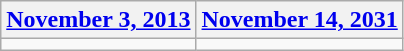<table class=wikitable>
<tr>
<th><a href='#'>November 3, 2013</a></th>
<th><a href='#'>November 14, 2031</a></th>
</tr>
<tr>
<td></td>
<td></td>
</tr>
</table>
